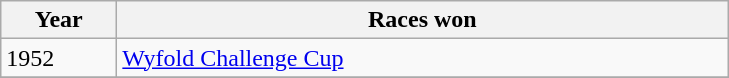<table class="wikitable">
<tr>
<th width=70>Year</th>
<th width=400>Races won</th>
</tr>
<tr>
<td>1952</td>
<td><a href='#'>Wyfold Challenge Cup</a></td>
</tr>
<tr>
</tr>
</table>
